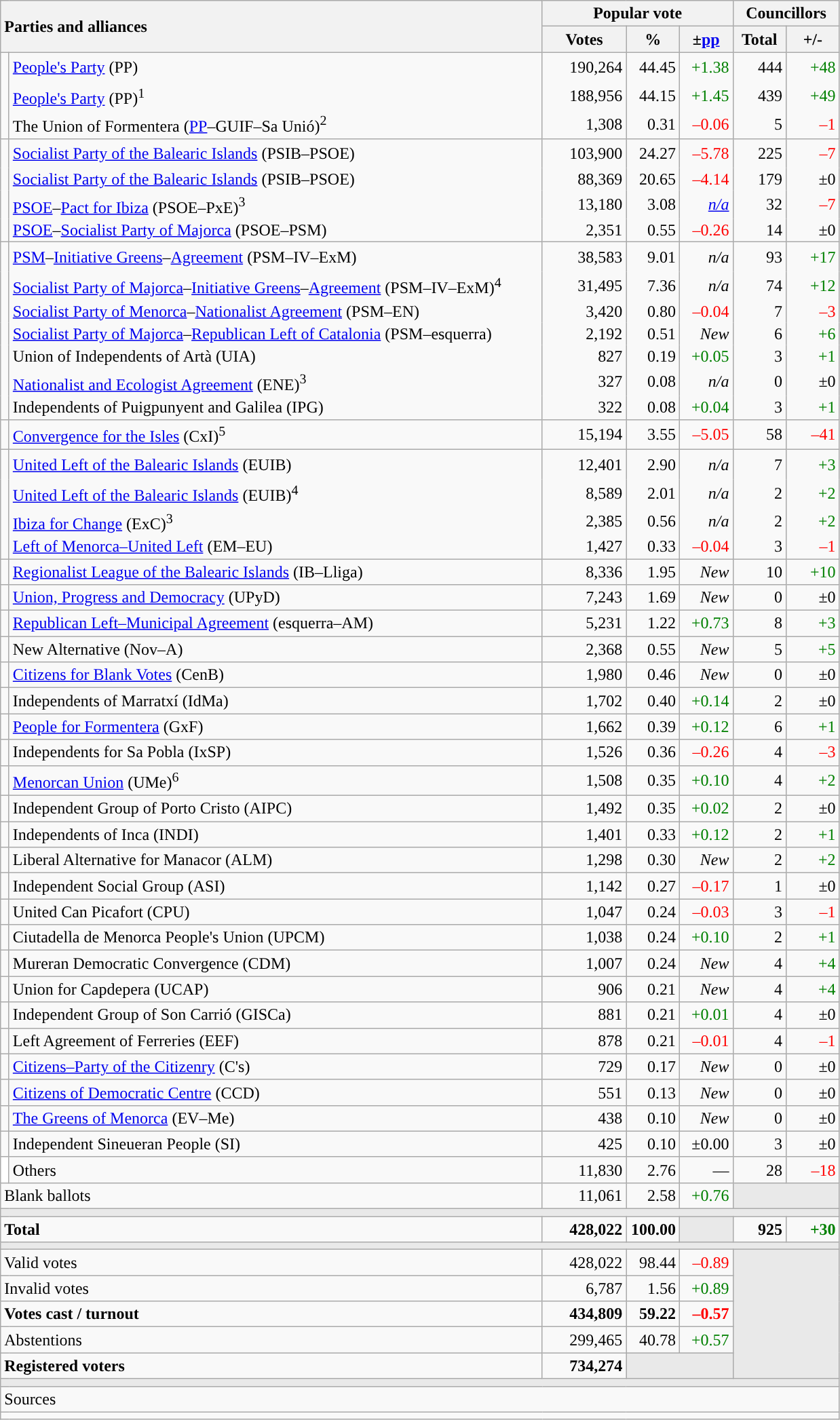<table class="wikitable" style="text-align:right;">
<tr>
<th style="text-align:left;" rowspan="2" colspan="2" width="525">Parties and alliances</th>
<th colspan="3">Popular vote</th>
<th colspan="2">Councillors</th>
</tr>
<tr>
<th width="75">Votes</th>
<th width="45">%</th>
<th width="45">±<a href='#'>pp</a></th>
<th width="45">Total</th>
<th width="45">+/-</th>
</tr>
<tr style="line-height:22px;">
<td width="1" rowspan="3"></td>
<td align="left"><a href='#'>People's Party</a> (PP)</td>
<td>190,264</td>
<td>44.45</td>
<td style="color:green;">+1.38</td>
<td>444</td>
<td style="color:green;">+48</td>
</tr>
<tr style="border-bottom-style:hidden; border-top-style:hidden; line-height:16px;">
<td align="left"><span><a href='#'>People's Party</a> (PP)<sup>1</sup></span></td>
<td>188,956</td>
<td>44.15</td>
<td style="color:green;">+1.45</td>
<td>439</td>
<td style="color:green;">+49</td>
</tr>
<tr style="line-height:16px;">
<td align="left"><span>The Union of Formentera (<a href='#'>PP</a>–GUIF–Sa Unió)<sup>2</sup></span></td>
<td>1,308</td>
<td>0.31</td>
<td style="color:red;">–0.06</td>
<td>5</td>
<td style="color:red;">–1</td>
</tr>
<tr style="line-height:22px;">
<td rowspan="4" style="color:inherit;background:"></td>
<td align="left"><a href='#'>Socialist Party of the Balearic Islands</a> (PSIB–PSOE)</td>
<td>103,900</td>
<td>24.27</td>
<td style="color:red;">–5.78</td>
<td>225</td>
<td style="color:red;">–7</td>
</tr>
<tr style="border-bottom-style:hidden; border-top-style:hidden; line-height:16px;">
<td align="left"><span><a href='#'>Socialist Party of the Balearic Islands</a> (PSIB–PSOE)</span></td>
<td>88,369</td>
<td>20.65</td>
<td style="color:red;">–4.14</td>
<td>179</td>
<td>±0</td>
</tr>
<tr style="border-bottom-style:hidden; line-height:16px;">
<td align="left"><span><a href='#'>PSOE</a>–<a href='#'>Pact for Ibiza</a> (PSOE–PxE)<sup>3</sup></span></td>
<td>13,180</td>
<td>3.08</td>
<td style="color:red;"><em><a href='#'>n/a</a></em></td>
<td>32</td>
<td style="color:red;">–7</td>
</tr>
<tr style="line-height:16px;">
<td align="left"><span><a href='#'>PSOE</a>–<a href='#'>Socialist Party of Majorca</a> (PSOE–PSM)</span></td>
<td>2,351</td>
<td>0.55</td>
<td style="color:red;">–0.26</td>
<td>14</td>
<td>±0</td>
</tr>
<tr style="line-height:22px;">
<td rowspan="7" style="color:inherit;background:"></td>
<td align="left"><a href='#'>PSM</a>–<a href='#'>Initiative Greens</a>–<a href='#'>Agreement</a> (PSM–IV–ExM)</td>
<td>38,583</td>
<td>9.01</td>
<td><em>n/a</em></td>
<td>93</td>
<td style="color:green;">+17</td>
</tr>
<tr style="border-bottom-style:hidden; border-top-style:hidden; line-height:16px;">
<td align="left"><span><a href='#'>Socialist Party of Majorca</a>–<a href='#'>Initiative Greens</a>–<a href='#'>Agreement</a> (PSM–IV–ExM)<sup>4</sup></span></td>
<td>31,495</td>
<td>7.36</td>
<td><em>n/a</em></td>
<td>74</td>
<td style="color:green;">+12</td>
</tr>
<tr style="border-bottom-style:hidden; line-height:16px;">
<td align="left"><span><a href='#'>Socialist Party of Menorca</a>–<a href='#'>Nationalist Agreement</a> (PSM–EN)</span></td>
<td>3,420</td>
<td>0.80</td>
<td style="color:red;">–0.04</td>
<td>7</td>
<td style="color:red;">–3</td>
</tr>
<tr style="border-bottom-style:hidden; line-height:16px;">
<td align="left"><span><a href='#'>Socialist Party of Majorca</a>–<a href='#'>Republican Left of Catalonia</a> (PSM–esquerra)</span></td>
<td>2,192</td>
<td>0.51</td>
<td><em>New</em></td>
<td>6</td>
<td style="color:green;">+6</td>
</tr>
<tr style="border-bottom-style:hidden; line-height:16px;">
<td align="left"><span>Union of Independents of Artà (UIA)</span></td>
<td>827</td>
<td>0.19</td>
<td style="color:green;">+0.05</td>
<td>3</td>
<td style="color:green;">+1</td>
</tr>
<tr style="border-bottom-style:hidden; line-height:16px;">
<td align="left"><span><a href='#'>Nationalist and Ecologist Agreement</a> (ENE)<sup>3</sup></span></td>
<td>327</td>
<td>0.08</td>
<td><em>n/a</em></td>
<td>0</td>
<td>±0</td>
</tr>
<tr style="line-height:16px;">
<td align="left"><span>Independents of Puigpunyent and Galilea (IPG)</span></td>
<td>322</td>
<td>0.08</td>
<td style="color:green;">+0.04</td>
<td>3</td>
<td style="color:green;">+1</td>
</tr>
<tr>
<td style="color:inherit;background:"></td>
<td align="left"><a href='#'>Convergence for the Isles</a> (CxI)<sup>5</sup></td>
<td>15,194</td>
<td>3.55</td>
<td style="color:red;">–5.05</td>
<td>58</td>
<td style="color:red;">–41</td>
</tr>
<tr style="line-height:22px;">
<td rowspan="4" style="color:inherit;background:"></td>
<td align="left"><a href='#'>United Left of the Balearic Islands</a> (EUIB)</td>
<td>12,401</td>
<td>2.90</td>
<td><em>n/a</em></td>
<td>7</td>
<td style="color:green;">+3</td>
</tr>
<tr style="border-bottom-style:hidden; border-top-style:hidden; line-height:16px;">
<td align="left"><span><a href='#'>United Left of the Balearic Islands</a> (EUIB)<sup>4</sup></span></td>
<td>8,589</td>
<td>2.01</td>
<td><em>n/a</em></td>
<td>2</td>
<td style="color:green;">+2</td>
</tr>
<tr style="border-bottom-style:hidden; line-height:16px;">
<td align="left"><span><a href='#'>Ibiza for Change</a> (ExC)<sup>3</sup></span></td>
<td>2,385</td>
<td>0.56</td>
<td><em>n/a</em></td>
<td>2</td>
<td style="color:green;">+2</td>
</tr>
<tr style="line-height:16px;">
<td align="left"><span><a href='#'>Left of Menorca–United Left</a> (EM–EU)</span></td>
<td>1,427</td>
<td>0.33</td>
<td style="color:red;">–0.04</td>
<td>3</td>
<td style="color:red;">–1</td>
</tr>
<tr>
<td style="color:inherit;background:"></td>
<td align="left"><a href='#'>Regionalist League of the Balearic Islands</a> (IB–Lliga)</td>
<td>8,336</td>
<td>1.95</td>
<td><em>New</em></td>
<td>10</td>
<td style="color:green;">+10</td>
</tr>
<tr>
<td style="color:inherit;background:"></td>
<td align="left"><a href='#'>Union, Progress and Democracy</a> (UPyD)</td>
<td>7,243</td>
<td>1.69</td>
<td><em>New</em></td>
<td>0</td>
<td>±0</td>
</tr>
<tr>
<td style="color:inherit;background:"></td>
<td align="left"><a href='#'>Republican Left–Municipal Agreement</a> (esquerra–AM)</td>
<td>5,231</td>
<td>1.22</td>
<td style="color:green;">+0.73</td>
<td>8</td>
<td style="color:green;">+3</td>
</tr>
<tr>
<td style="color:inherit;background:"></td>
<td align="left">New Alternative (Nov–A)</td>
<td>2,368</td>
<td>0.55</td>
<td><em>New</em></td>
<td>5</td>
<td style="color:green;">+5</td>
</tr>
<tr>
<td style="color:inherit;background:"></td>
<td align="left"><a href='#'>Citizens for Blank Votes</a> (CenB)</td>
<td>1,980</td>
<td>0.46</td>
<td><em>New</em></td>
<td>0</td>
<td>±0</td>
</tr>
<tr>
<td style="color:inherit;background:"></td>
<td align="left">Independents of Marratxí (IdMa)</td>
<td>1,702</td>
<td>0.40</td>
<td style="color:green;">+0.14</td>
<td>2</td>
<td>±0</td>
</tr>
<tr>
<td style="color:inherit;background:"></td>
<td align="left"><a href='#'>People for Formentera</a> (GxF)</td>
<td>1,662</td>
<td>0.39</td>
<td style="color:green;">+0.12</td>
<td>6</td>
<td style="color:green;">+1</td>
</tr>
<tr>
<td style="color:inherit;background:"></td>
<td align="left">Independents for Sa Pobla (IxSP)</td>
<td>1,526</td>
<td>0.36</td>
<td style="color:red;">–0.26</td>
<td>4</td>
<td style="color:red;">–3</td>
</tr>
<tr>
<td style="color:inherit;background:"></td>
<td align="left"><a href='#'>Menorcan Union</a> (UMe)<sup>6</sup></td>
<td>1,508</td>
<td>0.35</td>
<td style="color:green;">+0.10</td>
<td>4</td>
<td style="color:green;">+2</td>
</tr>
<tr>
<td style="color:inherit;background:"></td>
<td align="left">Independent Group of Porto Cristo (AIPC)</td>
<td>1,492</td>
<td>0.35</td>
<td style="color:green;">+0.02</td>
<td>2</td>
<td>±0</td>
</tr>
<tr>
<td style="color:inherit;background:"></td>
<td align="left">Independents of Inca (INDI)</td>
<td>1,401</td>
<td>0.33</td>
<td style="color:green;">+0.12</td>
<td>2</td>
<td style="color:green;">+1</td>
</tr>
<tr>
<td style="color:inherit;background:"></td>
<td align="left">Liberal Alternative for Manacor (ALM)</td>
<td>1,298</td>
<td>0.30</td>
<td><em>New</em></td>
<td>2</td>
<td style="color:green;">+2</td>
</tr>
<tr>
<td style="color:inherit;background:"></td>
<td align="left">Independent Social Group (ASI)</td>
<td>1,142</td>
<td>0.27</td>
<td style="color:red;">–0.17</td>
<td>1</td>
<td>±0</td>
</tr>
<tr>
<td style="color:inherit;background:"></td>
<td align="left">United Can Picafort (CPU)</td>
<td>1,047</td>
<td>0.24</td>
<td style="color:red;">–0.03</td>
<td>3</td>
<td style="color:red;">–1</td>
</tr>
<tr>
<td style="color:inherit;background:"></td>
<td align="left">Ciutadella de Menorca People's Union (UPCM)</td>
<td>1,038</td>
<td>0.24</td>
<td style="color:green;">+0.10</td>
<td>2</td>
<td style="color:green;">+1</td>
</tr>
<tr>
<td style="color:inherit;background:"></td>
<td align="left">Mureran Democratic Convergence (CDM)</td>
<td>1,007</td>
<td>0.24</td>
<td><em>New</em></td>
<td>4</td>
<td style="color:green;">+4</td>
</tr>
<tr>
<td style="color:inherit;background:"></td>
<td align="left">Union for Capdepera (UCAP)</td>
<td>906</td>
<td>0.21</td>
<td><em>New</em></td>
<td>4</td>
<td style="color:green;">+4</td>
</tr>
<tr>
<td style="color:inherit;background:"></td>
<td align="left">Independent Group of Son Carrió (GISCa)</td>
<td>881</td>
<td>0.21</td>
<td style="color:green;">+0.01</td>
<td>4</td>
<td>±0</td>
</tr>
<tr>
<td style="color:inherit;background:"></td>
<td align="left">Left Agreement of Ferreries (EEF)</td>
<td>878</td>
<td>0.21</td>
<td style="color:red;">–0.01</td>
<td>4</td>
<td style="color:red;">–1</td>
</tr>
<tr>
<td style="color:inherit;background:"></td>
<td align="left"><a href='#'>Citizens–Party of the Citizenry</a> (C's)</td>
<td>729</td>
<td>0.17</td>
<td><em>New</em></td>
<td>0</td>
<td>±0</td>
</tr>
<tr>
<td style="color:inherit;background:"></td>
<td align="left"><a href='#'>Citizens of Democratic Centre</a> (CCD)</td>
<td>551</td>
<td>0.13</td>
<td><em>New</em></td>
<td>0</td>
<td>±0</td>
</tr>
<tr>
<td style="color:inherit;background:"></td>
<td align="left"><a href='#'>The Greens of Menorca</a> (EV–Me)</td>
<td>438</td>
<td>0.10</td>
<td><em>New</em></td>
<td>0</td>
<td>±0</td>
</tr>
<tr>
<td style="color:inherit;background:"></td>
<td align="left">Independent Sineueran People (SI)</td>
<td>425</td>
<td>0.10</td>
<td>±0.00</td>
<td>3</td>
<td>±0</td>
</tr>
<tr>
<td bgcolor="white"></td>
<td align="left">Others</td>
<td>11,830</td>
<td>2.76</td>
<td>—</td>
<td>28</td>
<td style="color:red;">–18</td>
</tr>
<tr>
<td align="left" colspan="2">Blank ballots</td>
<td>11,061</td>
<td>2.58</td>
<td style="color:green;">+0.76</td>
<td style="color:inherit;background:#E9E9E9" colspan="2"></td>
</tr>
<tr>
<td colspan="7" style="color:inherit;background:#E9E9E9"></td>
</tr>
<tr style="font-weight:bold;">
<td align="left" colspan="2">Total</td>
<td>428,022</td>
<td>100.00</td>
<td bgcolor="#E9E9E9"></td>
<td>925</td>
<td style="color:green;">+30</td>
</tr>
<tr>
<td colspan="7" style="color:inherit;background:#E9E9E9"></td>
</tr>
<tr>
<td align="left" colspan="2">Valid votes</td>
<td>428,022</td>
<td>98.44</td>
<td style="color:red;">–0.89</td>
<td bgcolor="#E9E9E9" colspan="2" rowspan="5"></td>
</tr>
<tr>
<td align="left" colspan="2">Invalid votes</td>
<td>6,787</td>
<td>1.56</td>
<td style="color:green;">+0.89</td>
</tr>
<tr style="font-weight:bold;">
<td align="left" colspan="2">Votes cast / turnout</td>
<td>434,809</td>
<td>59.22</td>
<td style="color:red;">–0.57</td>
</tr>
<tr>
<td align="left" colspan="2">Abstentions</td>
<td>299,465</td>
<td>40.78</td>
<td style="color:green;">+0.57</td>
</tr>
<tr style="font-weight:bold;">
<td align="left" colspan="2">Registered voters</td>
<td>734,274</td>
<td bgcolor="#E9E9E9" colspan="2"></td>
</tr>
<tr>
<td colspan="7" style="color:inherit;background:#E9E9E9"></td>
</tr>
<tr>
<td align="left" colspan="7">Sources</td>
</tr>
<tr>
<td colspan="7" style="text-align:left; max-width:790px;"></td>
</tr>
</table>
